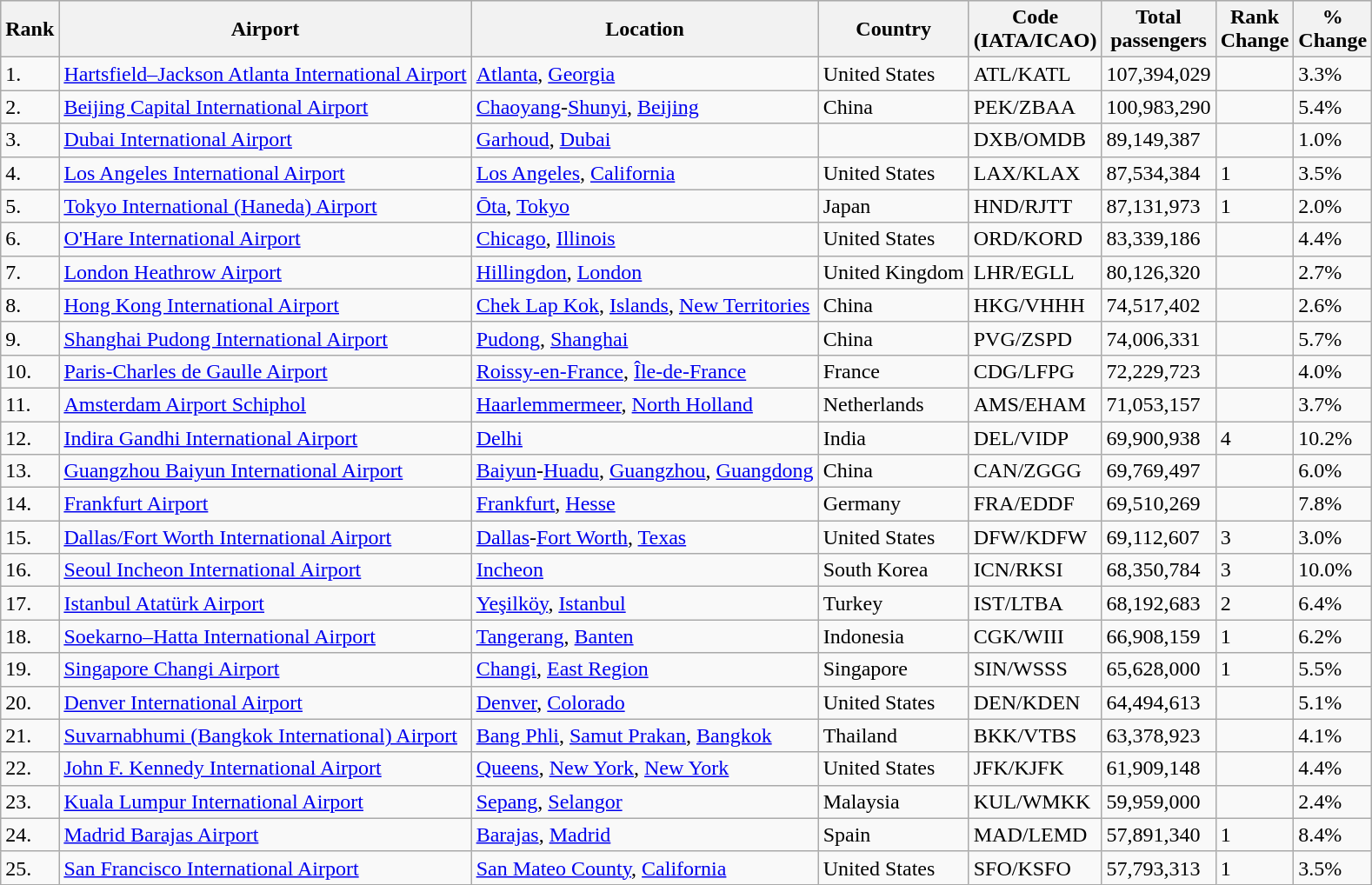<table class="wikitable sortable" width= align=>
<tr style="background:lightgrey;">
<th>Rank</th>
<th>Airport</th>
<th>Location</th>
<th>Country</th>
<th>Code<br>(IATA/ICAO)</th>
<th>Total<br>passengers</th>
<th>Rank<br>Change</th>
<th>%<br>Change</th>
</tr>
<tr>
<td>1.</td>
<td> <a href='#'>Hartsfield–Jackson Atlanta International Airport</a></td>
<td><a href='#'>Atlanta</a>, <a href='#'>Georgia</a></td>
<td>United States</td>
<td>ATL/KATL</td>
<td>107,394,029</td>
<td></td>
<td>3.3%</td>
</tr>
<tr>
<td>2.</td>
<td> <a href='#'>Beijing Capital International Airport</a></td>
<td><a href='#'>Chaoyang</a>-<a href='#'>Shunyi</a>, <a href='#'>Beijing</a></td>
<td>China</td>
<td>PEK/ZBAA</td>
<td>100,983,290</td>
<td></td>
<td>5.4%</td>
</tr>
<tr>
<td>3.</td>
<td> <a href='#'>Dubai International Airport</a></td>
<td><a href='#'>Garhoud</a>, <a href='#'>Dubai</a></td>
<td></td>
<td>DXB/OMDB</td>
<td>89,149,387</td>
<td></td>
<td>1.0%</td>
</tr>
<tr>
<td>4.</td>
<td> <a href='#'>Los Angeles International Airport</a></td>
<td><a href='#'>Los Angeles</a>, <a href='#'>California</a></td>
<td>United States</td>
<td>LAX/KLAX</td>
<td>87,534,384</td>
<td>1</td>
<td>3.5%</td>
</tr>
<tr>
<td>5.</td>
<td> <a href='#'>Tokyo International (Haneda) Airport</a></td>
<td><a href='#'>Ōta</a>, <a href='#'>Tokyo</a></td>
<td>Japan</td>
<td>HND/RJTT</td>
<td>87,131,973</td>
<td>1</td>
<td>2.0%</td>
</tr>
<tr>
<td>6.</td>
<td> <a href='#'>O'Hare International Airport</a></td>
<td><a href='#'>Chicago</a>, <a href='#'>Illinois</a></td>
<td>United States</td>
<td>ORD/KORD</td>
<td>83,339,186</td>
<td></td>
<td>4.4%</td>
</tr>
<tr>
<td>7.</td>
<td> <a href='#'>London Heathrow Airport</a></td>
<td><a href='#'>Hillingdon</a>, <a href='#'>London</a></td>
<td>United Kingdom</td>
<td>LHR/EGLL</td>
<td>80,126,320</td>
<td></td>
<td>2.7%</td>
</tr>
<tr>
<td>8.</td>
<td> <a href='#'>Hong Kong International Airport</a></td>
<td><a href='#'>Chek Lap Kok</a>, <a href='#'>Islands</a>, <a href='#'>New Territories</a></td>
<td>China</td>
<td>HKG/VHHH</td>
<td>74,517,402</td>
<td></td>
<td>2.6%</td>
</tr>
<tr>
<td>9.</td>
<td> <a href='#'>Shanghai Pudong International Airport</a></td>
<td><a href='#'>Pudong</a>, <a href='#'>Shanghai</a></td>
<td>China</td>
<td>PVG/ZSPD</td>
<td>74,006,331</td>
<td></td>
<td>5.7%</td>
</tr>
<tr>
<td>10.</td>
<td> <a href='#'>Paris-Charles de Gaulle Airport</a></td>
<td><a href='#'>Roissy-en-France</a>, <a href='#'>Île-de-France</a></td>
<td>France</td>
<td>CDG/LFPG</td>
<td>72,229,723</td>
<td></td>
<td>4.0%</td>
</tr>
<tr>
<td>11.</td>
<td> <a href='#'>Amsterdam Airport Schiphol</a></td>
<td><a href='#'>Haarlemmermeer</a>, <a href='#'>North Holland</a></td>
<td>Netherlands</td>
<td>AMS/EHAM</td>
<td>71,053,157</td>
<td></td>
<td>3.7%</td>
</tr>
<tr>
<td>12.</td>
<td> <a href='#'>Indira Gandhi International Airport</a></td>
<td><a href='#'>Delhi</a></td>
<td>India</td>
<td>DEL/VIDP</td>
<td>69,900,938</td>
<td>4</td>
<td>10.2%</td>
</tr>
<tr>
<td>13.</td>
<td> <a href='#'>Guangzhou Baiyun International Airport</a></td>
<td><a href='#'>Baiyun</a>-<a href='#'>Huadu</a>, <a href='#'>Guangzhou</a>, <a href='#'>Guangdong</a></td>
<td>China</td>
<td>CAN/ZGGG</td>
<td>69,769,497</td>
<td></td>
<td>6.0%</td>
</tr>
<tr>
<td>14.</td>
<td> <a href='#'>Frankfurt Airport</a></td>
<td><a href='#'>Frankfurt</a>, <a href='#'>Hesse</a></td>
<td>Germany</td>
<td>FRA/EDDF</td>
<td>69,510,269</td>
<td></td>
<td>7.8%</td>
</tr>
<tr>
<td>15.</td>
<td> <a href='#'>Dallas/Fort Worth International Airport</a></td>
<td><a href='#'>Dallas</a>-<a href='#'>Fort Worth</a>, <a href='#'>Texas</a></td>
<td>United States</td>
<td>DFW/KDFW</td>
<td>69,112,607</td>
<td>3</td>
<td>3.0%</td>
</tr>
<tr>
<td>16.</td>
<td> <a href='#'>Seoul Incheon International Airport</a></td>
<td><a href='#'>Incheon</a></td>
<td>South Korea</td>
<td>ICN/RKSI</td>
<td>68,350,784</td>
<td>3</td>
<td>10.0%</td>
</tr>
<tr>
<td>17.</td>
<td> <a href='#'>Istanbul Atatürk Airport</a></td>
<td><a href='#'>Yeşilköy</a>, <a href='#'>Istanbul</a></td>
<td>Turkey</td>
<td>IST/LTBA</td>
<td>68,192,683</td>
<td>2</td>
<td>6.4%</td>
</tr>
<tr>
<td>18.</td>
<td> <a href='#'>Soekarno–Hatta International Airport</a></td>
<td><a href='#'>Tangerang</a>, <a href='#'>Banten</a></td>
<td>Indonesia</td>
<td>CGK/WIII</td>
<td>66,908,159</td>
<td>1</td>
<td>6.2%</td>
</tr>
<tr>
<td>19.</td>
<td> <a href='#'>Singapore Changi Airport</a></td>
<td><a href='#'>Changi</a>, <a href='#'>East Region</a></td>
<td>Singapore</td>
<td>SIN/WSSS</td>
<td>65,628,000</td>
<td>1</td>
<td>5.5%</td>
</tr>
<tr>
<td>20.</td>
<td> <a href='#'>Denver International Airport</a></td>
<td><a href='#'>Denver</a>, <a href='#'>Colorado</a></td>
<td>United States</td>
<td>DEN/KDEN</td>
<td>64,494,613</td>
<td></td>
<td>5.1%</td>
</tr>
<tr>
<td>21.</td>
<td> <a href='#'>Suvarnabhumi (Bangkok International) Airport</a></td>
<td><a href='#'>Bang Phli</a>, <a href='#'>Samut Prakan</a>, <a href='#'>Bangkok</a></td>
<td>Thailand</td>
<td>BKK/VTBS</td>
<td>63,378,923</td>
<td></td>
<td>4.1%</td>
</tr>
<tr>
<td>22.</td>
<td> <a href='#'>John F. Kennedy International Airport</a></td>
<td><a href='#'>Queens</a>, <a href='#'>New York</a>, <a href='#'>New York</a></td>
<td>United States</td>
<td>JFK/KJFK</td>
<td>61,909,148</td>
<td></td>
<td>4.4%</td>
</tr>
<tr>
<td>23.</td>
<td> <a href='#'>Kuala Lumpur International Airport</a></td>
<td><a href='#'>Sepang</a>, <a href='#'>Selangor</a></td>
<td>Malaysia</td>
<td>KUL/WMKK</td>
<td>59,959,000</td>
<td></td>
<td>2.4%</td>
</tr>
<tr>
<td>24.</td>
<td> <a href='#'>Madrid Barajas Airport</a></td>
<td><a href='#'>Barajas</a>, <a href='#'>Madrid</a></td>
<td>Spain</td>
<td>MAD/LEMD</td>
<td>57,891,340</td>
<td>1</td>
<td>8.4%</td>
</tr>
<tr>
<td>25.</td>
<td> <a href='#'>San Francisco International Airport</a></td>
<td><a href='#'>San Mateo County</a>, <a href='#'>California</a></td>
<td>United States</td>
<td>SFO/KSFO</td>
<td>57,793,313</td>
<td>1</td>
<td>3.5%</td>
</tr>
</table>
